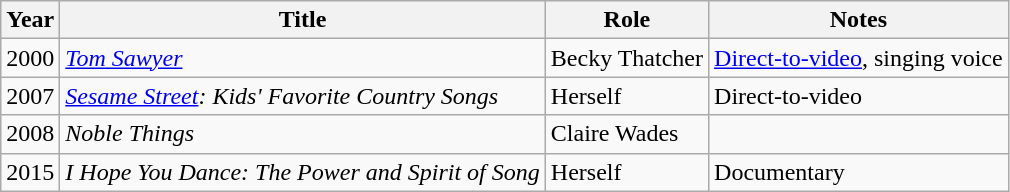<table class="wikitable sortable">
<tr>
<th>Year</th>
<th>Title</th>
<th>Role</th>
<th scope="col" class=unsortable>Notes</th>
</tr>
<tr>
<td>2000</td>
<td><em><a href='#'>Tom Sawyer</a></em></td>
<td>Becky Thatcher</td>
<td><a href='#'>Direct-to-video</a>, singing voice</td>
</tr>
<tr>
<td>2007</td>
<td><em><a href='#'>Sesame Street</a>: Kids' Favorite Country Songs</em></td>
<td>Herself</td>
<td>Direct-to-video</td>
</tr>
<tr>
<td>2008</td>
<td><em>Noble Things</em></td>
<td>Claire Wades</td>
<td></td>
</tr>
<tr>
<td>2015</td>
<td><em>I Hope You Dance: The Power and Spirit of Song</em></td>
<td>Herself</td>
<td>Documentary</td>
</tr>
</table>
